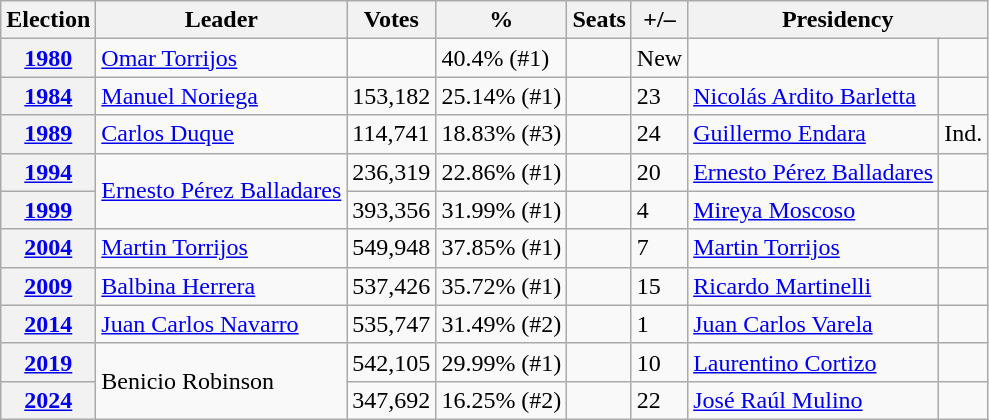<table class=wikitable style="text-align: left;">
<tr>
<th>Election</th>
<th>Leader</th>
<th>Votes</th>
<th>%</th>
<th>Seats</th>
<th>+/–</th>
<th colspan="2">Presidency</th>
</tr>
<tr>
<th><a href='#'>1980</a></th>
<td><a href='#'>Omar Torrijos</a></td>
<td></td>
<td>40.4% (#1)</td>
<td></td>
<td>New</td>
<td></td>
<td></td>
</tr>
<tr>
<th><a href='#'>1984</a></th>
<td><a href='#'>Manuel Noriega</a></td>
<td>153,182</td>
<td>25.14% (#1)</td>
<td></td>
<td> 23</td>
<td><a href='#'>Nicolás Ardito Barletta</a></td>
<td></td>
</tr>
<tr>
<th><a href='#'>1989</a></th>
<td><a href='#'>Carlos Duque</a></td>
<td>114,741</td>
<td>18.83% (#3)</td>
<td></td>
<td> 24</td>
<td><a href='#'>Guillermo Endara</a></td>
<td>Ind.</td>
</tr>
<tr>
<th><a href='#'>1994</a></th>
<td rowspan=2><a href='#'>Ernesto Pérez Balladares</a></td>
<td>236,319</td>
<td>22.86% (#1)</td>
<td></td>
<td> 20</td>
<td><a href='#'>Ernesto Pérez Balladares</a></td>
<td></td>
</tr>
<tr>
<th><a href='#'>1999</a></th>
<td>393,356</td>
<td>31.99% (#1)</td>
<td></td>
<td> 4</td>
<td><a href='#'>Mireya Moscoso</a></td>
<td></td>
</tr>
<tr>
<th><a href='#'>2004</a></th>
<td><a href='#'>Martin Torrijos</a></td>
<td>549,948</td>
<td>37.85% (#1)</td>
<td></td>
<td> 7</td>
<td><a href='#'>Martin Torrijos</a></td>
<td></td>
</tr>
<tr>
<th><a href='#'>2009</a></th>
<td><a href='#'>Balbina Herrera</a></td>
<td>537,426</td>
<td>35.72% (#1)</td>
<td></td>
<td> 15</td>
<td><a href='#'>Ricardo Martinelli</a></td>
<td></td>
</tr>
<tr>
<th><a href='#'>2014</a></th>
<td><a href='#'>Juan Carlos Navarro</a></td>
<td>535,747</td>
<td>31.49% (#2)</td>
<td></td>
<td> 1</td>
<td><a href='#'>Juan Carlos Varela</a></td>
<td></td>
</tr>
<tr>
<th><a href='#'>2019</a></th>
<td rowspan=2>Benicio Robinson</td>
<td>542,105</td>
<td>29.99% (#1)</td>
<td></td>
<td> 10</td>
<td><a href='#'>Laurentino Cortizo</a></td>
<td></td>
</tr>
<tr>
<th><a href='#'>2024</a></th>
<td>347,692</td>
<td>16.25% (#2)</td>
<td></td>
<td> 22</td>
<td><a href='#'>José Raúl Mulino</a></td>
<td></td>
</tr>
</table>
